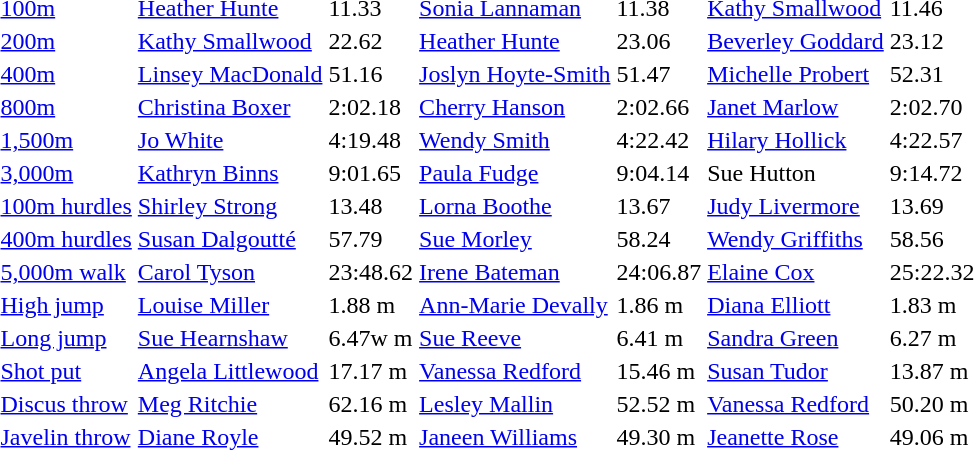<table>
<tr>
<td><a href='#'>100m</a></td>
<td><a href='#'>Heather Hunte</a></td>
<td>11.33</td>
<td><a href='#'>Sonia Lannaman</a></td>
<td>11.38</td>
<td><a href='#'>Kathy Smallwood</a></td>
<td>11.46</td>
</tr>
<tr>
<td><a href='#'>200m</a></td>
<td><a href='#'>Kathy Smallwood</a></td>
<td>22.62</td>
<td><a href='#'>Heather Hunte</a></td>
<td>23.06</td>
<td><a href='#'>Beverley Goddard</a></td>
<td>23.12</td>
</tr>
<tr>
<td><a href='#'>400m</a></td>
<td> <a href='#'>Linsey MacDonald</a></td>
<td>51.16</td>
<td><a href='#'>Joslyn Hoyte-Smith</a></td>
<td>51.47</td>
<td><a href='#'>Michelle Probert</a></td>
<td>52.31</td>
</tr>
<tr>
<td><a href='#'>800m</a></td>
<td><a href='#'>Christina Boxer</a></td>
<td>2:02.18</td>
<td><a href='#'>Cherry Hanson</a></td>
<td>2:02.66</td>
<td><a href='#'>Janet Marlow</a></td>
<td>2:02.70</td>
</tr>
<tr>
<td><a href='#'>1,500m</a></td>
<td><a href='#'>Jo White</a></td>
<td>4:19.48</td>
<td><a href='#'>Wendy Smith</a></td>
<td>4:22.42</td>
<td> <a href='#'>Hilary Hollick</a></td>
<td>4:22.57</td>
</tr>
<tr>
<td><a href='#'>3,000m</a></td>
<td><a href='#'>Kathryn Binns</a></td>
<td>9:01.65</td>
<td><a href='#'>Paula Fudge</a></td>
<td>9:04.14</td>
<td>Sue Hutton</td>
<td>9:14.72</td>
</tr>
<tr>
<td><a href='#'>100m hurdles</a></td>
<td><a href='#'>Shirley Strong</a></td>
<td>13.48</td>
<td><a href='#'>Lorna Boothe</a></td>
<td>13.67</td>
<td><a href='#'>Judy Livermore</a></td>
<td>13.69</td>
</tr>
<tr>
<td><a href='#'>400m hurdles</a></td>
<td><a href='#'>Susan Dalgoutté</a></td>
<td>57.79</td>
<td><a href='#'>Sue Morley</a></td>
<td>58.24</td>
<td><a href='#'>Wendy Griffiths</a></td>
<td>58.56</td>
</tr>
<tr>
<td><a href='#'>5,000m walk</a></td>
<td><a href='#'>Carol Tyson</a></td>
<td>23:48.62</td>
<td><a href='#'>Irene Bateman</a></td>
<td>24:06.87</td>
<td><a href='#'>Elaine Cox</a></td>
<td>25:22.32</td>
</tr>
<tr>
<td><a href='#'>High jump</a></td>
<td><a href='#'>Louise Miller</a></td>
<td>1.88 m</td>
<td><a href='#'>Ann-Marie Devally</a></td>
<td>1.86 m</td>
<td><a href='#'>Diana Elliott</a></td>
<td>1.83 m</td>
</tr>
<tr>
<td><a href='#'>Long jump</a></td>
<td><a href='#'>Sue Hearnshaw</a></td>
<td>6.47w m</td>
<td><a href='#'>Sue Reeve</a></td>
<td>6.41 m</td>
<td><a href='#'>Sandra Green</a></td>
<td>6.27 m</td>
</tr>
<tr>
<td><a href='#'>Shot put</a></td>
<td><a href='#'>Angela Littlewood</a></td>
<td>17.17 m</td>
<td><a href='#'>Vanessa Redford</a></td>
<td>15.46 m</td>
<td><a href='#'>Susan Tudor</a></td>
<td>13.87 m</td>
</tr>
<tr>
<td><a href='#'>Discus throw</a></td>
<td> <a href='#'>Meg Ritchie</a></td>
<td>62.16 m</td>
<td><a href='#'>Lesley Mallin</a></td>
<td>52.52 m</td>
<td><a href='#'>Vanessa Redford</a></td>
<td>50.20 m</td>
</tr>
<tr>
<td><a href='#'>Javelin throw</a></td>
<td> <a href='#'>Diane Royle</a></td>
<td>49.52 m</td>
<td><a href='#'>Janeen Williams</a></td>
<td>49.30 m</td>
<td><a href='#'>Jeanette Rose</a></td>
<td>49.06 m</td>
</tr>
</table>
